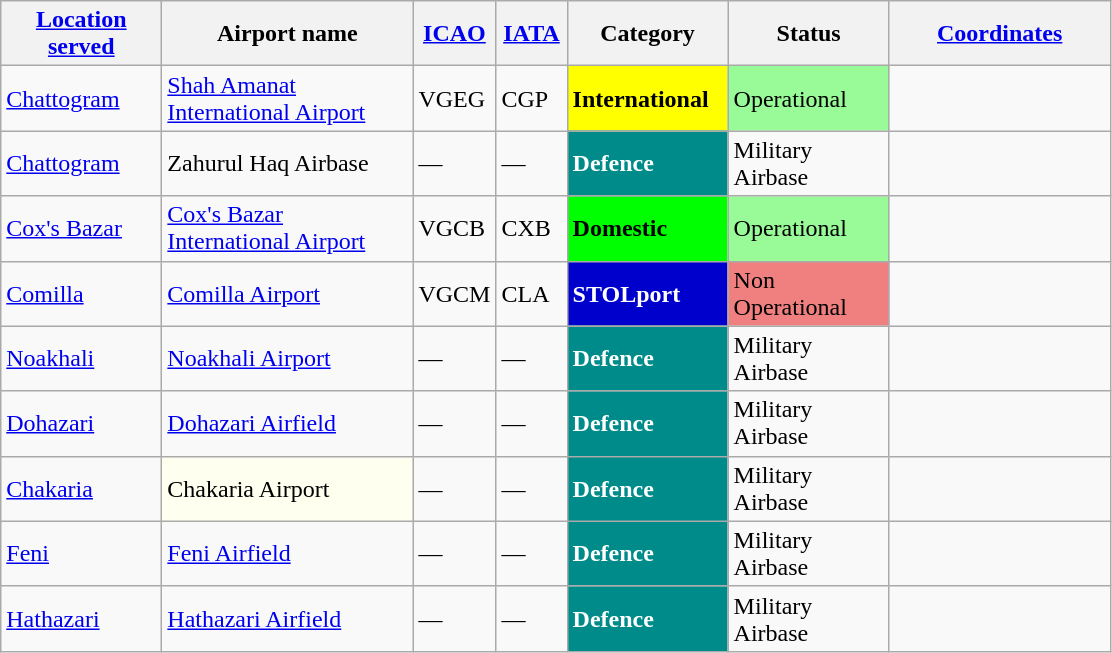<table class="wikitable sortable">
<tr>
<th width=100><a href='#'>Location served</a></th>
<th width=160>Airport name</th>
<th width=40><a href='#'>ICAO</a></th>
<th width=40><a href='#'>IATA</a></th>
<th width=100>Category</th>
<th width=100>Status</th>
<th width=140><a href='#'>Coordinates</a></th>
</tr>
<tr>
<td><a href='#'>Chattogram</a></td>
<td><a href='#'>Shah Amanat International Airport</a></td>
<td>VGEG</td>
<td>CGP</td>
<td style="background:#FFFF00;"><strong>International</strong></td>
<td style="background:PaleGreen; color:black;">Operational</td>
<td></td>
</tr>
<tr>
<td><a href='#'>Chattogram</a></td>
<td>Zahurul Haq Airbase</td>
<td>—</td>
<td>—</td>
<td style="background:DarkCyan; color:white;"><strong>Defence</strong></td>
<td>Military Airbase</td>
<td></td>
</tr>
<tr>
<td><a href='#'>Cox's Bazar</a></td>
<td><a href='#'>Cox's Bazar International Airport</a></td>
<td>VGCB</td>
<td>CXB</td>
<td style="background:#00FF00;"><strong>Domestic</strong></td>
<td style="background:PaleGreen; color:black;">Operational</td>
<td></td>
</tr>
<tr>
<td><a href='#'>Comilla</a></td>
<td><a href='#'>Comilla Airport</a></td>
<td>VGCM</td>
<td>CLA</td>
<td style="background:MediumBlue; color:white;"><strong>STOLport</strong></td>
<td style="background:LightCoral; color:black;">Non Operational</td>
<td></td>
</tr>
<tr>
<td><a href='#'>Noakhali</a></td>
<td><a href='#'>Noakhali Airport</a></td>
<td>—</td>
<td>—</td>
<td style="background:DarkCyan; color:white;"><strong>Defence</strong></td>
<td>Military Airbase</td>
<td></td>
</tr>
<tr>
<td><a href='#'>Dohazari</a></td>
<td><a href='#'>Dohazari Airfield</a></td>
<td>—</td>
<td>—</td>
<td style="background:DarkCyan; color:white;"><strong>Defence</strong></td>
<td>Military Airbase</td>
<td></td>
</tr>
<tr>
<td><a href='#'>Chakaria</a></td>
<td style="background:ivory;">Chakaria Airport</td>
<td>—</td>
<td>—</td>
<td style="background:DarkCyan; color:white;"><strong>Defence</strong></td>
<td>Military Airbase</td>
<td></td>
</tr>
<tr>
<td><a href='#'>Feni</a></td>
<td><a href='#'>Feni Airfield</a></td>
<td>—</td>
<td>—</td>
<td style="background:DarkCyan; color:white;"><strong>Defence</strong></td>
<td>Military Airbase</td>
<td></td>
</tr>
<tr>
<td><a href='#'>Hathazari</a></td>
<td><a href='#'>Hathazari Airfield</a></td>
<td>—</td>
<td>—</td>
<td style="background:DarkCyan; color:white;"><strong>Defence</strong></td>
<td>Military Airbase</td>
<td></td>
</tr>
</table>
